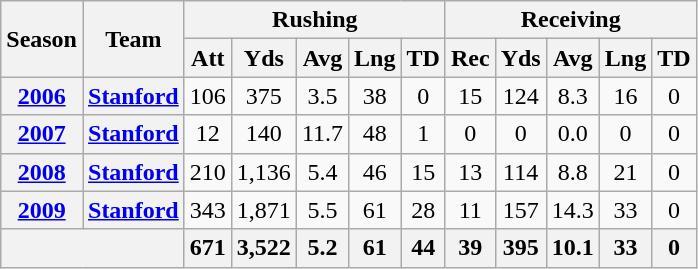<table class=wikitable style="text-align:center;">
<tr>
<th rowspan="2">Season</th>
<th rowspan="2">Team</th>
<th colspan="5">Rushing</th>
<th colspan="5">Receiving</th>
</tr>
<tr>
<th>Att</th>
<th>Yds</th>
<th>Avg</th>
<th>Lng</th>
<th>TD</th>
<th>Rec</th>
<th>Yds</th>
<th>Avg</th>
<th>Lng</th>
<th>TD</th>
</tr>
<tr>
<th><a href='#'>2006</a></th>
<th><a href='#'>Stanford</a></th>
<td>106</td>
<td>375</td>
<td>3.5</td>
<td>38</td>
<td>0</td>
<td>15</td>
<td>124</td>
<td>8.3</td>
<td>16</td>
<td>0</td>
</tr>
<tr>
<th><a href='#'>2007</a></th>
<th><a href='#'>Stanford</a></th>
<td>12</td>
<td>140</td>
<td>11.7</td>
<td>48</td>
<td>1</td>
<td>0</td>
<td>0</td>
<td>0.0</td>
<td>0</td>
<td>0</td>
</tr>
<tr>
<th><a href='#'>2008</a></th>
<th><a href='#'>Stanford</a></th>
<td>210</td>
<td>1,136</td>
<td>5.4</td>
<td>46</td>
<td>15</td>
<td>13</td>
<td>114</td>
<td>8.8</td>
<td>21</td>
<td>0</td>
</tr>
<tr>
<th><a href='#'>2009</a></th>
<th><a href='#'>Stanford</a></th>
<td>343</td>
<td>1,871</td>
<td>5.5</td>
<td>61</td>
<td>28</td>
<td>11</td>
<td>157</td>
<td>14.3</td>
<td>33</td>
<td>0</td>
</tr>
<tr>
<th colspan="2"></th>
<th>671</th>
<th>3,522</th>
<th>5.2</th>
<th>61</th>
<th>44</th>
<th>39</th>
<th>395</th>
<th>10.1</th>
<th>33</th>
<th>0</th>
</tr>
</table>
